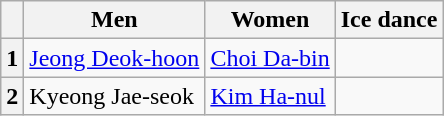<table class="wikitable">
<tr>
<th></th>
<th>Men</th>
<th>Women</th>
<th>Ice dance</th>
</tr>
<tr>
<th>1</th>
<td><a href='#'>Jeong Deok-hoon</a></td>
<td><a href='#'>Choi Da-bin</a></td>
<td></td>
</tr>
<tr>
<th>2</th>
<td>Kyeong Jae-seok</td>
<td><a href='#'>Kim Ha-nul</a></td>
<td></td>
</tr>
</table>
